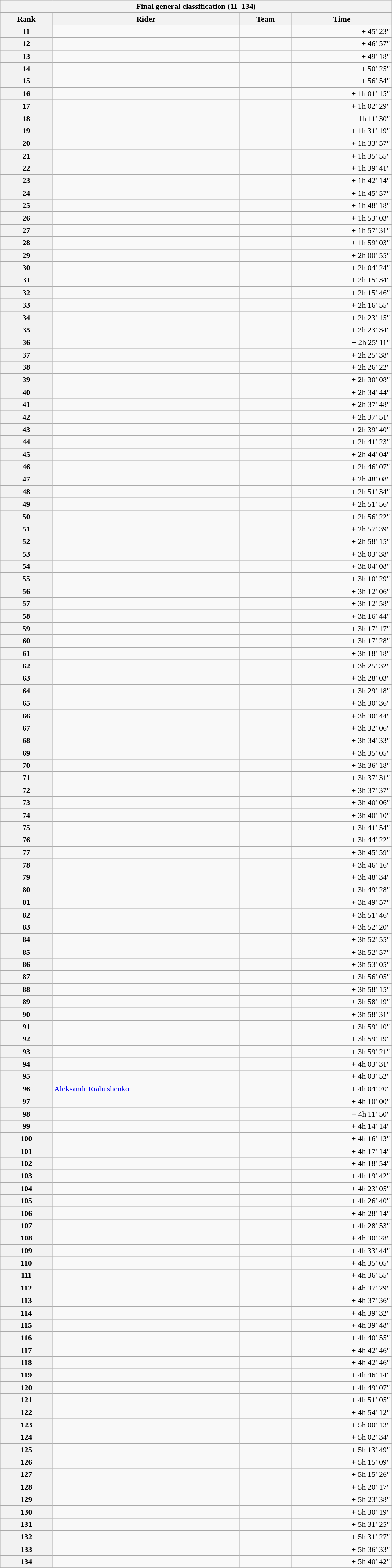<table class="collapsible collapsed wikitable" style="width:50em;margin-top:-1px;">
<tr>
<th scope="col" colspan="4">Final general classification (11–134)</th>
</tr>
<tr>
<th scope="col">Rank</th>
<th scope="col">Rider</th>
<th scope="col">Team</th>
<th scope="col">Time</th>
</tr>
<tr>
<th scope="row">11</th>
<td></td>
<td></td>
<td style="text-align:right;">+ 45' 23"</td>
</tr>
<tr>
<th scope="row">12</th>
<td></td>
<td></td>
<td style="text-align:right;">+ 46' 57"</td>
</tr>
<tr>
<th scope="row">13</th>
<td></td>
<td></td>
<td style="text-align:right;">+ 49' 18"</td>
</tr>
<tr>
<th scope="row">14</th>
<td></td>
<td></td>
<td style="text-align:right;">+ 50' 25"</td>
</tr>
<tr>
<th scope="row">15</th>
<td></td>
<td></td>
<td style="text-align:right;">+ 56' 54"</td>
</tr>
<tr>
<th scope="row">16</th>
<td> </td>
<td></td>
<td style="text-align:right;">+ 1h 01' 15"</td>
</tr>
<tr>
<th scope="row">17</th>
<td></td>
<td></td>
<td style="text-align:right;">+ 1h 02' 29"</td>
</tr>
<tr>
<th scope="row">18</th>
<td></td>
<td></td>
<td style="text-align:right;">+ 1h 11' 30"</td>
</tr>
<tr>
<th scope="row">19</th>
<td></td>
<td></td>
<td style="text-align:right;">+ 1h 31' 19"</td>
</tr>
<tr>
<th scope="row">20</th>
<td></td>
<td></td>
<td style="text-align:right;">+ 1h 33' 57"</td>
</tr>
<tr>
<th scope="row">21</th>
<td>  </td>
<td></td>
<td style="text-align:right;">+ 1h 35' 55"</td>
</tr>
<tr>
<th scope="row">22</th>
<td></td>
<td></td>
<td style="text-align:right;">+ 1h 39' 41"</td>
</tr>
<tr>
<th scope="row">23</th>
<td></td>
<td></td>
<td style="text-align:right;">+ 1h 42' 14"</td>
</tr>
<tr>
<th scope="row">24</th>
<td></td>
<td></td>
<td style="text-align:right;">+ 1h 45' 57"</td>
</tr>
<tr>
<th scope="row">25</th>
<td></td>
<td></td>
<td style="text-align:right;">+ 1h 48' 18"</td>
</tr>
<tr>
<th scope="row">26</th>
<td></td>
<td></td>
<td style="text-align:right;">+ 1h 53' 03"</td>
</tr>
<tr>
<th scope="row">27</th>
<td></td>
<td></td>
<td style="text-align:right;">+ 1h 57' 31"</td>
</tr>
<tr>
<th scope="row">28</th>
<td></td>
<td></td>
<td style="text-align:right;">+ 1h 59' 03"</td>
</tr>
<tr>
<th scope="row">29</th>
<td> </td>
<td></td>
<td style="text-align:right;">+ 2h 00' 55"</td>
</tr>
<tr>
<th scope="row">30</th>
<td></td>
<td></td>
<td style="text-align:right;">+ 2h 04' 24"</td>
</tr>
<tr>
<th scope="row">31</th>
<td> </td>
<td></td>
<td style="text-align:right;">+ 2h 15' 34"</td>
</tr>
<tr>
<th scope="row">32</th>
<td></td>
<td></td>
<td style="text-align:right;">+ 2h 15' 46"</td>
</tr>
<tr>
<th scope="row">33</th>
<td></td>
<td></td>
<td style="text-align:right;">+ 2h 16' 55"</td>
</tr>
<tr>
<th scope="row">34</th>
<td></td>
<td></td>
<td style="text-align:right;">+ 2h 23' 15"</td>
</tr>
<tr>
<th scope="row">35</th>
<td></td>
<td></td>
<td style="text-align:right;">+ 2h 23' 34"</td>
</tr>
<tr>
<th scope="row">36</th>
<td></td>
<td></td>
<td style="text-align:right;">+ 2h 25' 11"</td>
</tr>
<tr>
<th scope="row">37</th>
<td></td>
<td></td>
<td style="text-align:right;">+ 2h 25' 38"</td>
</tr>
<tr>
<th scope="row">38</th>
<td></td>
<td></td>
<td style="text-align:right;">+ 2h 26' 22"</td>
</tr>
<tr>
<th scope="row">39</th>
<td></td>
<td></td>
<td style="text-align:right;">+ 2h 30' 08"</td>
</tr>
<tr>
<th scope="row">40</th>
<td></td>
<td></td>
<td style="text-align:right;">+ 2h 34' 44"</td>
</tr>
<tr>
<th scope="row">41</th>
<td></td>
<td></td>
<td style="text-align:right;">+ 2h 37' 48"</td>
</tr>
<tr>
<th scope="row">42</th>
<td></td>
<td></td>
<td style="text-align:right;">+ 2h 37' 51"</td>
</tr>
<tr>
<th scope="row">43</th>
<td></td>
<td></td>
<td style="text-align:right;">+ 2h 39' 40"</td>
</tr>
<tr>
<th scope="row">44</th>
<td></td>
<td></td>
<td style="text-align:right;">+ 2h 41' 23"</td>
</tr>
<tr>
<th scope="row">45</th>
<td></td>
<td></td>
<td style="text-align:right;">+ 2h 44' 04"</td>
</tr>
<tr>
<th scope="row">46</th>
<td></td>
<td></td>
<td style="text-align:right;">+ 2h 46' 07"</td>
</tr>
<tr>
<th scope="row">47</th>
<td></td>
<td></td>
<td style="text-align:right;">+ 2h 48' 08"</td>
</tr>
<tr>
<th scope="row">48</th>
<td> </td>
<td></td>
<td style="text-align:right;">+ 2h 51' 34"</td>
</tr>
<tr>
<th scope="row">49</th>
<td></td>
<td></td>
<td style="text-align:right;">+ 2h 51' 56"</td>
</tr>
<tr>
<th scope="row">50</th>
<td></td>
<td></td>
<td style="text-align:right;">+ 2h 56' 22"</td>
</tr>
<tr>
<th scope="row">51</th>
<td></td>
<td></td>
<td style="text-align:right;">+ 2h 57' 39"</td>
</tr>
<tr>
<th scope="row">52</th>
<td></td>
<td></td>
<td style="text-align:right;">+ 2h 58' 15"</td>
</tr>
<tr>
<th scope="row">53</th>
<td></td>
<td></td>
<td style="text-align:right;">+ 3h 03' 38"</td>
</tr>
<tr>
<th scope="row">54</th>
<td></td>
<td></td>
<td style="text-align:right;">+ 3h 04' 08"</td>
</tr>
<tr>
<th scope="row">55</th>
<td></td>
<td></td>
<td style="text-align:right;">+ 3h 10' 29"</td>
</tr>
<tr>
<th scope="row">56</th>
<td></td>
<td></td>
<td style="text-align:right;">+ 3h 12' 06"</td>
</tr>
<tr>
<th scope="row">57</th>
<td></td>
<td></td>
<td style="text-align:right;">+ 3h 12' 58"</td>
</tr>
<tr>
<th scope="row">58</th>
<td></td>
<td></td>
<td style="text-align:right;">+ 3h 16' 44"</td>
</tr>
<tr>
<th scope="row">59</th>
<td></td>
<td></td>
<td style="text-align:right;">+ 3h 17' 17"</td>
</tr>
<tr>
<th scope="row">60</th>
<td></td>
<td></td>
<td style="text-align:right;">+ 3h 17' 28"</td>
</tr>
<tr>
<th scope="row">61</th>
<td></td>
<td></td>
<td style="text-align:right;">+ 3h 18' 18"</td>
</tr>
<tr>
<th scope="row">62</th>
<td></td>
<td></td>
<td style="text-align:right;">+ 3h 25' 32"</td>
</tr>
<tr>
<th scope="row">63</th>
<td></td>
<td></td>
<td style="text-align:right;">+ 3h 28' 03"</td>
</tr>
<tr>
<th scope="row">64</th>
<td></td>
<td></td>
<td style="text-align:right;">+ 3h 29' 18"</td>
</tr>
<tr>
<th scope="row">65</th>
<td></td>
<td></td>
<td style="text-align:right;">+ 3h 30' 36"</td>
</tr>
<tr>
<th scope="row">66</th>
<td></td>
<td></td>
<td style="text-align:right;">+ 3h 30' 44"</td>
</tr>
<tr>
<th scope="row">67</th>
<td></td>
<td></td>
<td style="text-align:right;">+ 3h 32' 06"</td>
</tr>
<tr>
<th scope="row">68</th>
<td></td>
<td></td>
<td style="text-align:right;">+ 3h 34' 33"</td>
</tr>
<tr>
<th scope="row">69</th>
<td></td>
<td></td>
<td style="text-align:right;">+ 3h 35' 05"</td>
</tr>
<tr>
<th scope="row">70</th>
<td></td>
<td></td>
<td style="text-align:right;">+ 3h 36' 18"</td>
</tr>
<tr>
<th scope="row">71</th>
<td></td>
<td></td>
<td style="text-align:right;">+ 3h 37' 31"</td>
</tr>
<tr>
<th scope="row">72</th>
<td></td>
<td></td>
<td style="text-align:right;">+ 3h 37' 37"</td>
</tr>
<tr>
<th scope="row">73</th>
<td></td>
<td></td>
<td style="text-align:right;">+ 3h 40' 06"</td>
</tr>
<tr>
<th scope="row">74</th>
<td></td>
<td></td>
<td style="text-align:right;">+ 3h 40' 10"</td>
</tr>
<tr>
<th scope="row">75</th>
<td></td>
<td></td>
<td style="text-align:right;">+ 3h 41' 54"</td>
</tr>
<tr>
<th scope="row">76</th>
<td></td>
<td></td>
<td style="text-align:right;">+ 3h 44' 22"</td>
</tr>
<tr>
<th scope="row">77</th>
<td></td>
<td></td>
<td style="text-align:right;">+ 3h 45' 59"</td>
</tr>
<tr>
<th scope="row">78</th>
<td></td>
<td></td>
<td style="text-align:right;">+ 3h 46' 16"</td>
</tr>
<tr>
<th scope="row">79</th>
<td></td>
<td></td>
<td style="text-align:right;">+ 3h 48' 34"</td>
</tr>
<tr>
<th scope="row">80</th>
<td></td>
<td></td>
<td style="text-align:right;">+ 3h 49' 28"</td>
</tr>
<tr>
<th scope="row">81</th>
<td></td>
<td></td>
<td style="text-align:right;">+ 3h 49' 57"</td>
</tr>
<tr>
<th scope="row">82</th>
<td></td>
<td></td>
<td style="text-align:right;">+ 3h 51' 46"</td>
</tr>
<tr>
<th scope="row">83</th>
<td></td>
<td></td>
<td style="text-align:right;">+ 3h 52' 20"</td>
</tr>
<tr>
<th scope="row">84</th>
<td></td>
<td></td>
<td style="text-align:right;">+ 3h 52' 55"</td>
</tr>
<tr>
<th scope="row">85</th>
<td></td>
<td></td>
<td style="text-align:right;">+ 3h 52' 57"</td>
</tr>
<tr>
<th scope="row">86</th>
<td></td>
<td></td>
<td style="text-align:right;">+ 3h 53' 05"</td>
</tr>
<tr>
<th scope="row">87</th>
<td></td>
<td></td>
<td style="text-align:right;">+ 3h 56' 05"</td>
</tr>
<tr>
<th scope="row">88</th>
<td></td>
<td></td>
<td style="text-align:right;">+ 3h 58' 15"</td>
</tr>
<tr>
<th scope="row">89</th>
<td></td>
<td></td>
<td style="text-align:right;">+ 3h 58' 19"</td>
</tr>
<tr>
<th scope="row">90</th>
<td></td>
<td></td>
<td style="text-align:right;">+ 3h 58' 31"</td>
</tr>
<tr>
<th scope="row">91</th>
<td></td>
<td></td>
<td style="text-align:right;">+ 3h 59' 10"</td>
</tr>
<tr>
<th scope="row">92</th>
<td></td>
<td></td>
<td style="text-align:right;">+ 3h 59' 19"</td>
</tr>
<tr>
<th scope="row">93</th>
<td></td>
<td></td>
<td style="text-align:right;">+ 3h 59' 21"</td>
</tr>
<tr>
<th scope="row">94</th>
<td> </td>
<td></td>
<td style="text-align:right;">+ 4h 03' 31"</td>
</tr>
<tr>
<th scope="row">95</th>
<td></td>
<td></td>
<td style="text-align:right;">+ 4h 03' 52"</td>
</tr>
<tr>
<th scope="row">96</th>
<td> <a href='#'>Aleksandr Riabushenko</a></td>
<td></td>
<td style="text-align:right;">+ 4h 04' 20"</td>
</tr>
<tr>
<th scope="row">97</th>
<td></td>
<td></td>
<td style="text-align:right;">+ 4h 10' 00"</td>
</tr>
<tr>
<th scope="row">98</th>
<td></td>
<td></td>
<td style="text-align:right;">+ 4h 11' 50"</td>
</tr>
<tr>
<th scope="row">99</th>
<td></td>
<td></td>
<td style="text-align:right;">+ 4h 14' 14"</td>
</tr>
<tr>
<th scope="row">100</th>
<td></td>
<td></td>
<td style="text-align:right;">+ 4h 16' 13"</td>
</tr>
<tr>
<th scope="row">101</th>
<td></td>
<td></td>
<td style="text-align:right;">+ 4h 17' 14"</td>
</tr>
<tr>
<th scope="row">102</th>
<td></td>
<td></td>
<td style="text-align:right;">+ 4h 18' 54"</td>
</tr>
<tr>
<th scope="row">103</th>
<td></td>
<td></td>
<td style="text-align:right;">+ 4h 19' 42"</td>
</tr>
<tr>
<th scope="row">104</th>
<td></td>
<td></td>
<td style="text-align:right;">+ 4h 23' 05"</td>
</tr>
<tr>
<th scope="row">105</th>
<td> </td>
<td></td>
<td style="text-align:right;">+ 4h 26' 40"</td>
</tr>
<tr>
<th scope="row">106</th>
<td></td>
<td></td>
<td style="text-align:right;">+ 4h 28' 14"</td>
</tr>
<tr>
<th scope="row">107</th>
<td></td>
<td></td>
<td style="text-align:right;">+ 4h 28' 53"</td>
</tr>
<tr>
<th scope="row">108</th>
<td></td>
<td></td>
<td style="text-align:right;">+ 4h 30' 28"</td>
</tr>
<tr>
<th scope="row">109</th>
<td></td>
<td></td>
<td style="text-align:right;">+ 4h 33' 44"</td>
</tr>
<tr>
<th scope="row">110</th>
<td></td>
<td></td>
<td style="text-align:right;">+ 4h 35' 05"</td>
</tr>
<tr>
<th scope="row">111</th>
<td></td>
<td></td>
<td style="text-align:right;">+ 4h 36' 55"</td>
</tr>
<tr>
<th scope="row">112</th>
<td></td>
<td></td>
<td style="text-align:right;">+ 4h 37' 29"</td>
</tr>
<tr>
<th scope="row">113</th>
<td></td>
<td></td>
<td style="text-align:right;">+ 4h 37' 36"</td>
</tr>
<tr>
<th scope="row">114</th>
<td></td>
<td></td>
<td style="text-align:right;">+ 4h 39' 32"</td>
</tr>
<tr>
<th scope="row">115</th>
<td></td>
<td></td>
<td style="text-align:right;">+ 4h 39' 48"</td>
</tr>
<tr>
<th scope="row">116</th>
<td></td>
<td></td>
<td style="text-align:right;">+ 4h 40' 55"</td>
</tr>
<tr>
<th scope="row">117</th>
<td></td>
<td></td>
<td style="text-align:right;">+ 4h 42' 46"</td>
</tr>
<tr>
<th scope="row">118</th>
<td></td>
<td></td>
<td style="text-align:right;">+ 4h 42' 46"</td>
</tr>
<tr>
<th scope="row">119</th>
<td></td>
<td></td>
<td style="text-align:right;">+ 4h 46' 14"</td>
</tr>
<tr>
<th scope="row">120</th>
<td></td>
<td></td>
<td style="text-align:right;">+ 4h 49' 07"</td>
</tr>
<tr>
<th scope="row">121</th>
<td></td>
<td></td>
<td style="text-align:right;">+ 4h 51' 05"</td>
</tr>
<tr>
<th scope="row">122</th>
<td></td>
<td></td>
<td style="text-align:right;">+ 4h 54' 12"</td>
</tr>
<tr>
<th scope="row">123</th>
<td></td>
<td></td>
<td style="text-align:right;">+ 5h 00' 13"</td>
</tr>
<tr>
<th scope="row">124</th>
<td></td>
<td></td>
<td style="text-align:right;">+ 5h 02' 34"</td>
</tr>
<tr>
<th scope="row">125</th>
<td></td>
<td></td>
<td style="text-align:right;">+ 5h 13' 49"</td>
</tr>
<tr>
<th scope="row">126</th>
<td></td>
<td></td>
<td style="text-align:right;">+ 5h 15' 09"</td>
</tr>
<tr>
<th scope="row">127</th>
<td></td>
<td></td>
<td style="text-align:right;">+ 5h 15' 26"</td>
</tr>
<tr>
<th scope="row">128</th>
<td></td>
<td></td>
<td style="text-align:right;">+ 5h 20' 17"</td>
</tr>
<tr>
<th scope="row">129</th>
<td></td>
<td></td>
<td style="text-align:right;">+ 5h 23' 38"</td>
</tr>
<tr>
<th scope="row">130</th>
<td></td>
<td></td>
<td style="text-align:right;">+ 5h 30' 19"</td>
</tr>
<tr>
<th scope="row">131</th>
<td></td>
<td></td>
<td style="text-align:right;">+ 5h 31' 25"</td>
</tr>
<tr>
<th scope="row">132</th>
<td></td>
<td></td>
<td style="text-align:right;">+ 5h 31' 27"</td>
</tr>
<tr>
<th scope="row">133</th>
<td></td>
<td></td>
<td style="text-align:right;">+ 5h 36' 33"</td>
</tr>
<tr>
<th scope="row">134</th>
<td></td>
<td></td>
<td style="text-align:right;">+ 5h 40' 42"</td>
</tr>
<tr>
</tr>
</table>
